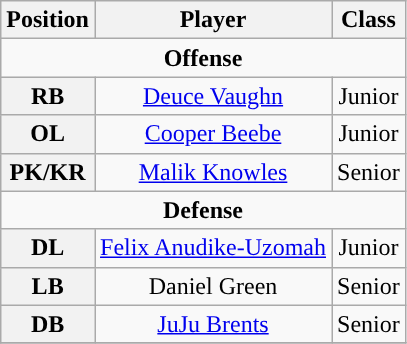<table class="wikitable">
<tr>
<th>Position</th>
<th>Player</th>
<th>Class</th>
</tr>
<tr>
<td colspan="4" style="text-align:center; "><strong>Offense</strong></td>
</tr>
<tr style="text-align:center;">
<th rowspan="1">RB</th>
<td><a href='#'>Deuce Vaughn</a></td>
<td>Junior</td>
</tr>
<tr style="text-align:center;">
<th rowspan="1">OL</th>
<td><a href='#'>Cooper Beebe</a></td>
<td>Junior</td>
</tr>
<tr style="text-align:center;">
<th rowspan="1">PK/KR</th>
<td><a href='#'>Malik Knowles</a></td>
<td>Senior</td>
</tr>
<tr>
<td colspan="4" style="text-align:center; "><strong>Defense</strong></td>
</tr>
<tr style="text-align:center;">
<th rowspan="1">DL</th>
<td><a href='#'>Felix Anudike-Uzomah</a></td>
<td>Junior</td>
</tr>
<tr style="text-align:center;">
<th rowspan="1">LB</th>
<td>Daniel Green</td>
<td>Senior</td>
</tr>
<tr style="text-align:center;">
<th rowspan="1">DB</th>
<td><a href='#'>JuJu Brents</a></td>
<td>Senior</td>
</tr>
<tr>
</tr>
</table>
